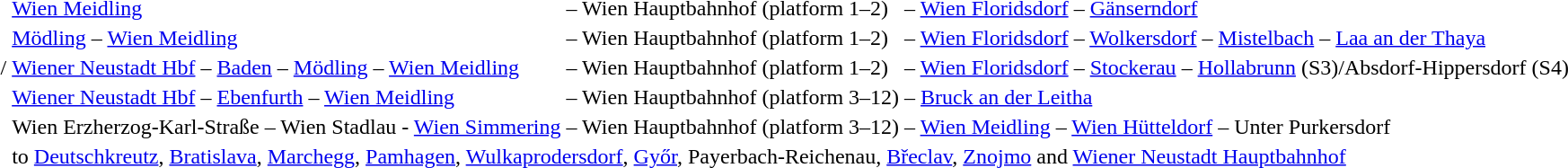<table>
<tr>
<td></td>
<td><a href='#'>Wien Meidling</a></td>
<td>– Wien Hauptbahnhof (platform 1–2)</td>
<td>– <a href='#'>Wien Floridsdorf</a> – <a href='#'>Gänserndorf</a></td>
</tr>
<tr>
<td></td>
<td><a href='#'>Mödling</a> – <a href='#'>Wien Meidling</a></td>
<td>– Wien Hauptbahnhof (platform 1–2)</td>
<td>– <a href='#'>Wien Floridsdorf</a> – <a href='#'>Wolkersdorf</a> – <a href='#'>Mistelbach</a> – <a href='#'>Laa an der Thaya</a></td>
</tr>
<tr>
<td>/</td>
<td><a href='#'>Wiener Neustadt Hbf</a> – <a href='#'>Baden</a> – <a href='#'>Mödling</a> – <a href='#'>Wien Meidling</a></td>
<td>– Wien Hauptbahnhof (platform 1–2)</td>
<td>– <a href='#'>Wien Floridsdorf</a> – <a href='#'>Stockerau</a> – <a href='#'>Hollabrunn</a> (S3)/Absdorf-Hippersdorf (S4)</td>
</tr>
<tr>
<td></td>
<td><a href='#'>Wiener Neustadt Hbf</a> – <a href='#'>Ebenfurth</a> – <a href='#'>Wien Meidling</a></td>
<td>– Wien Hauptbahnhof (platform 3–12)</td>
<td>– <a href='#'>Bruck an der Leitha</a></td>
</tr>
<tr>
<td></td>
<td>Wien Erzherzog-Karl-Straße – Wien Stadlau - <a href='#'>Wien Simmering</a></td>
<td>– Wien Hauptbahnhof (platform 3–12)</td>
<td>– <a href='#'>Wien Meidling</a> – <a href='#'>Wien Hütteldorf</a> – Unter Purkersdorf</td>
</tr>
<tr>
<td></td>
<td colspan=3>to <a href='#'>Deutschkreutz</a>, <a href='#'>Bratislava</a>, <a href='#'>Marchegg</a>, <a href='#'>Pamhagen</a>, <a href='#'>Wulkaprodersdorf</a>, <a href='#'>Győr</a>, Payerbach-Reichenau, <a href='#'>Břeclav</a>, <a href='#'>Znojmo</a> and <a href='#'>Wiener Neustadt Hauptbahnhof</a></td>
</tr>
</table>
